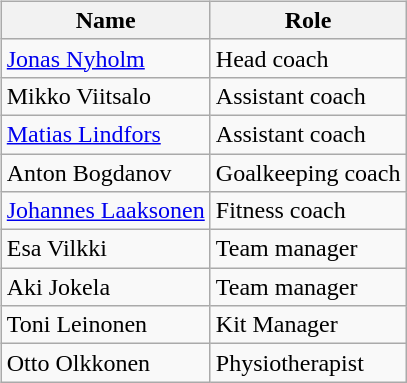<table>
<tr>
<td valign="top"><br><table class="wikitable">
<tr>
<th>Name</th>
<th>Role</th>
</tr>
<tr>
<td> <a href='#'>Jonas Nyholm</a></td>
<td>Head coach</td>
</tr>
<tr>
<td> Mikko Viitsalo</td>
<td>Assistant coach</td>
</tr>
<tr>
<td> <a href='#'>Matias Lindfors</a></td>
<td>Assistant coach</td>
</tr>
<tr>
<td> Anton Bogdanov</td>
<td>Goalkeeping coach</td>
</tr>
<tr>
<td> <a href='#'>Johannes Laaksonen</a></td>
<td>Fitness coach</td>
</tr>
<tr>
<td> Esa Vilkki</td>
<td>Team manager</td>
</tr>
<tr>
<td> Aki Jokela</td>
<td>Team manager</td>
</tr>
<tr>
<td> Toni Leinonen</td>
<td>Kit Manager</td>
</tr>
<tr>
<td> Otto Olkkonen</td>
<td>Physiotherapist</td>
</tr>
</table>
</td>
</tr>
</table>
